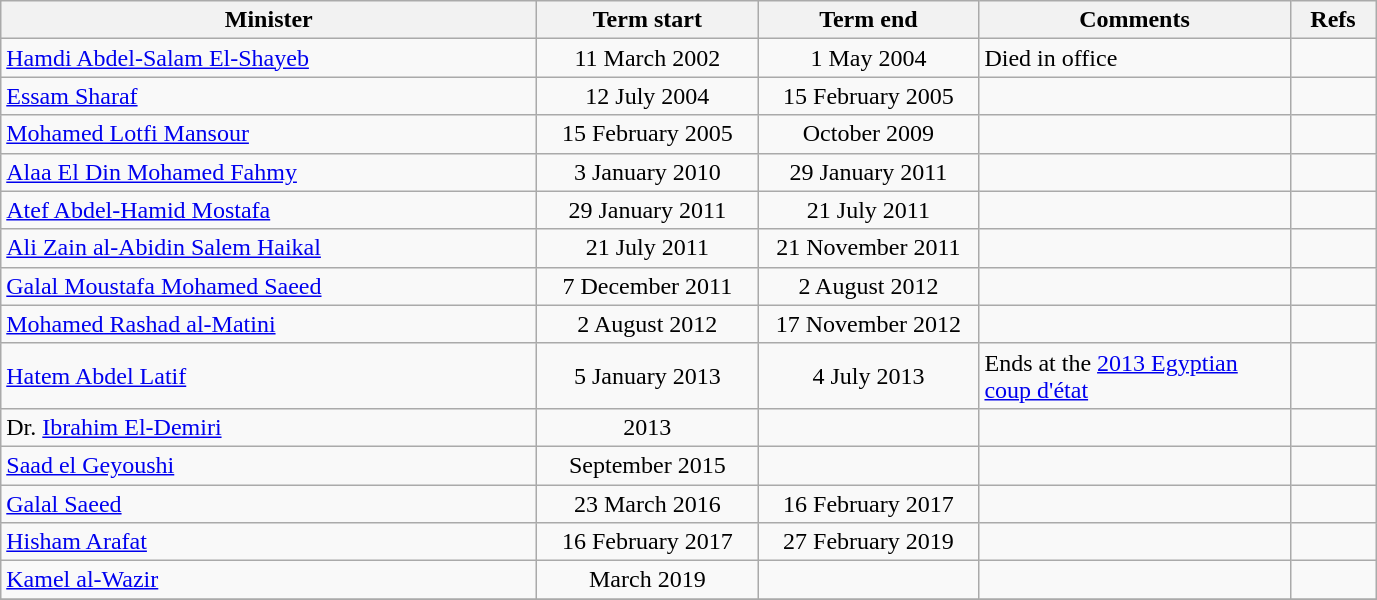<table class="wikitable">
<tr>
<th width=350>Minister</th>
<th width=140>Term start</th>
<th width=140>Term end</th>
<th width=200>Comments</th>
<th width=50>Refs</th>
</tr>
<tr>
<td><a href='#'>Hamdi Abdel-Salam El-Shayeb</a></td>
<td align=center>11 March 2002</td>
<td align=center>1 May 2004</td>
<td>Died in office</td>
<td></td>
</tr>
<tr>
<td><a href='#'>Essam Sharaf</a></td>
<td align=center>12 July 2004</td>
<td align=center>15 February 2005</td>
<td></td>
<td></td>
</tr>
<tr>
<td><a href='#'>Mohamed Lotfi Mansour</a></td>
<td align=center>15 February 2005</td>
<td align=center>October 2009</td>
<td></td>
<td></td>
</tr>
<tr>
<td><a href='#'>Alaa El Din Mohamed Fahmy</a></td>
<td align=center>3 January 2010</td>
<td align=center>29 January 2011</td>
<td></td>
<td></td>
</tr>
<tr>
<td><a href='#'>Atef Abdel-Hamid Mostafa</a></td>
<td align=center>29 January 2011</td>
<td align=center>21 July 2011</td>
<td></td>
<td></td>
</tr>
<tr>
<td><a href='#'>Ali Zain al-Abidin Salem Haikal</a></td>
<td align=center>21 July 2011</td>
<td align=center>21 November 2011</td>
<td></td>
<td></td>
</tr>
<tr>
<td><a href='#'>Galal Moustafa Mohamed Saeed</a></td>
<td align=center>7 December 2011</td>
<td align=center>2 August 2012</td>
<td></td>
<td></td>
</tr>
<tr>
<td><a href='#'>Mohamed Rashad al-Matini</a></td>
<td align=center>2 August 2012</td>
<td align=center>17 November 2012</td>
<td></td>
<td></td>
</tr>
<tr>
<td><a href='#'>Hatem Abdel Latif</a></td>
<td align=center>5 January 2013</td>
<td align=center>4 July 2013</td>
<td>Ends at the <a href='#'>2013 Egyptian coup d'état</a></td>
<td></td>
</tr>
<tr>
<td>Dr. <a href='#'>Ibrahim El-Demiri</a></td>
<td align=center>2013</td>
<td align=center></td>
<td></td>
<td></td>
</tr>
<tr>
<td><a href='#'>Saad el Geyoushi</a></td>
<td align=center>September 2015</td>
<td align=center></td>
<td></td>
<td></td>
</tr>
<tr>
<td><a href='#'>Galal Saeed</a></td>
<td align=center>23 March 2016</td>
<td align=center>16 February 2017</td>
<td></td>
<td></td>
</tr>
<tr>
<td><a href='#'>Hisham Arafat</a></td>
<td align=center>16 February 2017</td>
<td align=center>27 February 2019</td>
<td></td>
<td></td>
</tr>
<tr>
<td><a href='#'>Kamel al-Wazir</a></td>
<td align=center>March 2019</td>
<td align=center></td>
<td></td>
<td></td>
</tr>
<tr>
</tr>
</table>
